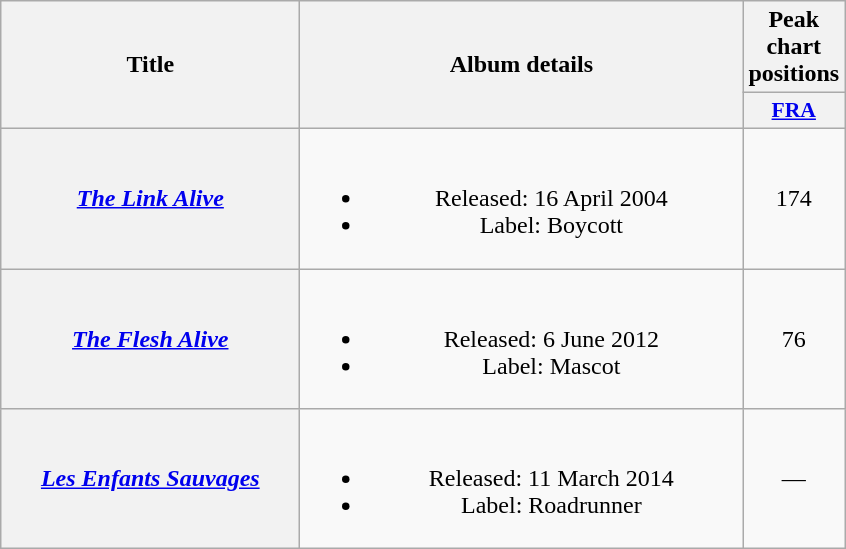<table class="wikitable plainrowheaders" style="text-align:center;">
<tr>
<th scope="col" rowspan="2" style="width:12em;">Title</th>
<th scope="col" rowspan="2" style="width:18em;">Album details</th>
<th scope="col" colspan="1">Peak chart positions</th>
</tr>
<tr>
<th scope="col" style="width:3em;font-size:90%;"><a href='#'>FRA</a><br></th>
</tr>
<tr>
<th scope="row"><em><a href='#'>The Link Alive</a></em></th>
<td><br><ul><li>Released: 16 April 2004</li><li>Label: Boycott</li></ul></td>
<td>174</td>
</tr>
<tr>
<th scope="row"><em><a href='#'>The Flesh Alive</a></em></th>
<td><br><ul><li>Released: 6 June 2012</li><li>Label: Mascot</li></ul></td>
<td>76</td>
</tr>
<tr>
<th scope="row"><em><a href='#'>Les Enfants Sauvages</a></em></th>
<td><br><ul><li>Released: 11 March 2014</li><li>Label: Roadrunner</li></ul></td>
<td>—</td>
</tr>
</table>
